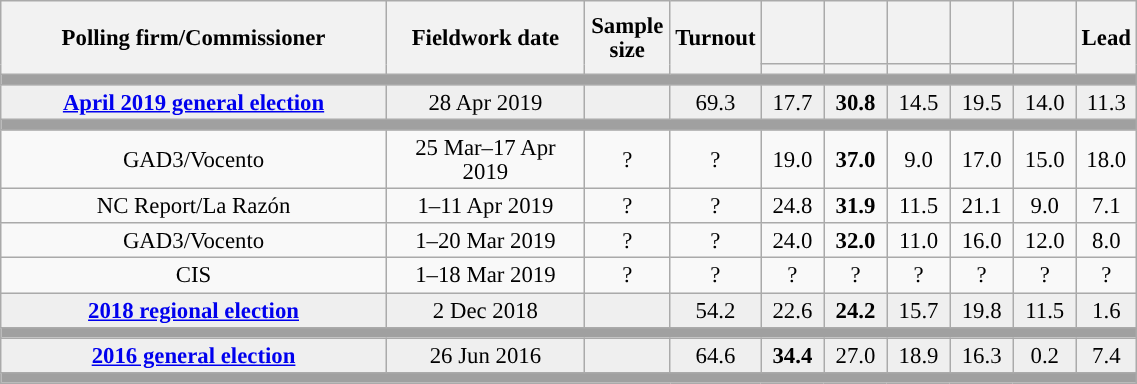<table class="wikitable collapsible collapsed" style="text-align:center; font-size:95%; line-height:16px;">
<tr style="height:42px;">
<th style="width:250px;" rowspan="2">Polling firm/Commissioner</th>
<th style="width:125px;" rowspan="2">Fieldwork date</th>
<th style="width:50px;" rowspan="2">Sample size</th>
<th style="width:45px;" rowspan="2">Turnout</th>
<th style="width:35px;"></th>
<th style="width:35px;"></th>
<th style="width:35px;"></th>
<th style="width:35px;"></th>
<th style="width:35px;"></th>
<th style="width:30px;" rowspan="2">Lead</th>
</tr>
<tr>
<th style="color:inherit;background:"></th>
<th style="color:inherit;background:"></th>
<th style="color:inherit;background:"></th>
<th style="color:inherit;background:"></th>
<th style="color:inherit;background:"></th>
</tr>
<tr>
<td colspan="10" style="background:#A0A0A0"></td>
</tr>
<tr style="background:#EFEFEF;">
<td><strong><a href='#'>April 2019 general election</a></strong></td>
<td>28 Apr 2019</td>
<td></td>
<td>69.3</td>
<td>17.7<br></td>
<td><strong>30.8</strong><br></td>
<td>14.5<br></td>
<td>19.5<br></td>
<td>14.0<br></td>
<td style="background:">11.3</td>
</tr>
<tr>
<td colspan="10" style="background:#A0A0A0"></td>
</tr>
<tr>
<td>GAD3/Vocento</td>
<td>25 Mar–17 Apr 2019</td>
<td>?</td>
<td>?</td>
<td>19.0<br></td>
<td><strong>37.0</strong><br></td>
<td>9.0<br></td>
<td>17.0<br></td>
<td>15.0<br></td>
<td style="background:">18.0</td>
</tr>
<tr>
<td>NC Report/La Razón</td>
<td>1–11 Apr 2019</td>
<td>?</td>
<td>?</td>
<td>24.8<br></td>
<td><strong>31.9</strong><br></td>
<td>11.5<br></td>
<td>21.1<br></td>
<td>9.0<br></td>
<td style="background:">7.1</td>
</tr>
<tr>
<td>GAD3/Vocento</td>
<td>1–20 Mar 2019</td>
<td>?</td>
<td>?</td>
<td>24.0<br></td>
<td><strong>32.0</strong><br></td>
<td>11.0<br></td>
<td>16.0<br></td>
<td>12.0<br></td>
<td style="background:">8.0</td>
</tr>
<tr>
<td>CIS</td>
<td>1–18 Mar 2019</td>
<td>?</td>
<td>?</td>
<td>?<br></td>
<td>?<br></td>
<td>?<br></td>
<td>?<br></td>
<td>?<br></td>
<td style="background:">?</td>
</tr>
<tr style="background:#EFEFEF;">
<td><strong><a href='#'>2018 regional election</a></strong></td>
<td>2 Dec 2018</td>
<td></td>
<td>54.2</td>
<td>22.6<br></td>
<td><strong>24.2</strong><br></td>
<td>15.7<br></td>
<td>19.8<br></td>
<td>11.5<br></td>
<td style="background:">1.6</td>
</tr>
<tr>
<td colspan="10" style="background:#A0A0A0"></td>
</tr>
<tr style="background:#EFEFEF;">
<td><strong><a href='#'>2016 general election</a></strong></td>
<td>26 Jun 2016</td>
<td></td>
<td>64.6</td>
<td><strong>34.4</strong><br></td>
<td>27.0<br></td>
<td>18.9<br></td>
<td>16.3<br></td>
<td>0.2<br></td>
<td style="background:">7.4</td>
</tr>
<tr>
<td colspan="10" style="background:#A0A0A0"></td>
</tr>
</table>
